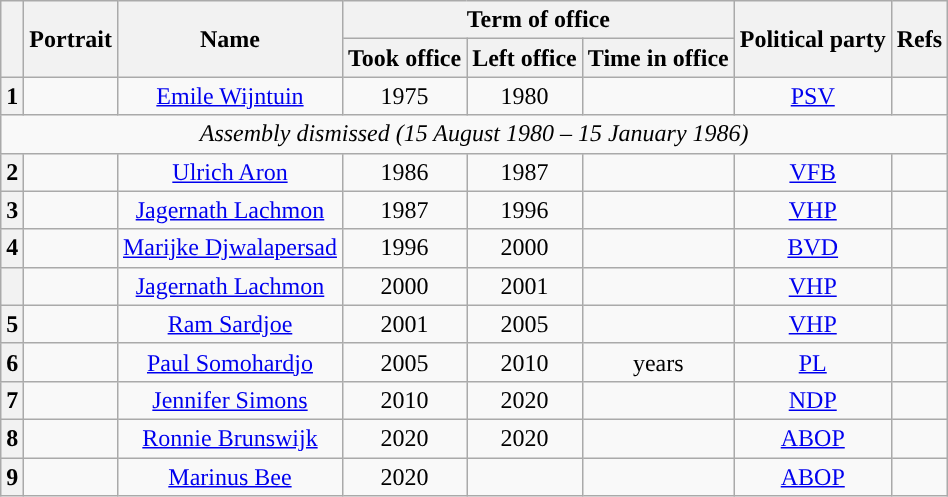<table class="wikitable" style="text-align:center">
<tr>
<th rowspan=2></th>
<th rowspan=2>Portrait</th>
<th rowspan=2>Name<br></th>
<th colspan=3>Term of office</th>
<th rowspan=2>Political party</th>
<th rowspan=2>Refs</th>
</tr>
<tr>
<th>Took office</th>
<th>Left office</th>
<th>Time in office</th>
</tr>
<tr>
<th style="background:">1</th>
<td></td>
<td><a href='#'>Emile Wijntuin</a><br></td>
<td> 1975</td>
<td> 1980<br></td>
<td></td>
<td><a href='#'>PSV</a></td>
<td></td>
</tr>
<tr>
<td colspan=10><em>Assembly dismissed (15 August 1980  – 15 January 1986)</em></td>
</tr>
<tr>
<th style="background:">2</th>
<td></td>
<td><a href='#'>Ulrich Aron</a><br></td>
<td> 1986</td>
<td> 1987</td>
<td></td>
<td><a href='#'>VFB</a></td>
<td></td>
</tr>
<tr>
<th style="background:">3</th>
<td></td>
<td><a href='#'>Jagernath Lachmon</a><br></td>
<td> 1987</td>
<td> 1996</td>
<td></td>
<td><a href='#'>VHP</a></td>
<td></td>
</tr>
<tr>
<th style="background:">4</th>
<td></td>
<td><a href='#'>Marijke Djwalapersad</a><br></td>
<td> 1996</td>
<td> 2000</td>
<td></td>
<td><a href='#'>BVD</a></td>
<td></td>
</tr>
<tr>
<th style="background:"></th>
<td></td>
<td><a href='#'>Jagernath Lachmon</a><br></td>
<td> 2000</td>
<td> 2001</td>
<td></td>
<td><a href='#'>VHP</a></td>
<td></td>
</tr>
<tr>
<th style="background:">5</th>
<td></td>
<td><a href='#'>Ram Sardjoe</a><br></td>
<td> 2001</td>
<td> 2005</td>
<td></td>
<td><a href='#'>VHP</a></td>
<td></td>
</tr>
<tr>
<th style="background:">6</th>
<td></td>
<td><a href='#'>Paul Somohardjo</a><br></td>
<td> 2005</td>
<td> 2010</td>
<td> years</td>
<td><a href='#'>PL</a></td>
<td></td>
</tr>
<tr>
<th style="background:">7</th>
<td></td>
<td><a href='#'>Jennifer Simons</a><br></td>
<td> 2010</td>
<td> 2020</td>
<td></td>
<td><a href='#'>NDP</a></td>
<td></td>
</tr>
<tr>
<th style="background:">8</th>
<td></td>
<td><a href='#'>Ronnie Brunswijk</a><br></td>
<td> 2020</td>
<td> 2020</td>
<td></td>
<td><a href='#'>ABOP</a></td>
<td></td>
</tr>
<tr>
<th style="background:">9</th>
<td></td>
<td><a href='#'>Marinus Bee</a><br></td>
<td> 2020</td>
<td></td>
<td><br></td>
<td><a href='#'>ABOP</a></td>
<td></td>
</tr>
</table>
